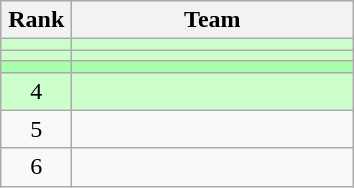<table class="wikitable" style="text-align: center;">
<tr>
<th width=40>Rank</th>
<th width=180>Team</th>
</tr>
<tr bgcolor="#ccffcc">
<td></td>
<td align="left"></td>
</tr>
<tr bgcolor="#ccffcc">
<td></td>
<td align="left"></td>
</tr>
<tr bgcolor="#aaffaa">
<td></td>
<td align="left"></td>
</tr>
<tr bgcolor="#ccffcc">
<td>4</td>
<td align="left"></td>
</tr>
<tr>
<td>5</td>
<td align="left"></td>
</tr>
<tr>
<td>6</td>
<td align="left"></td>
</tr>
</table>
